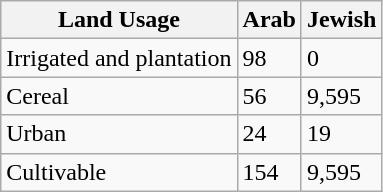<table class="wikitable">
<tr>
<th>Land Usage</th>
<th>Arab</th>
<th>Jewish</th>
</tr>
<tr>
<td>Irrigated and plantation</td>
<td>98</td>
<td>0</td>
</tr>
<tr>
<td>Cereal</td>
<td>56</td>
<td>9,595</td>
</tr>
<tr>
<td>Urban</td>
<td>24</td>
<td>19</td>
</tr>
<tr>
<td>Cultivable</td>
<td>154</td>
<td>9,595</td>
</tr>
</table>
